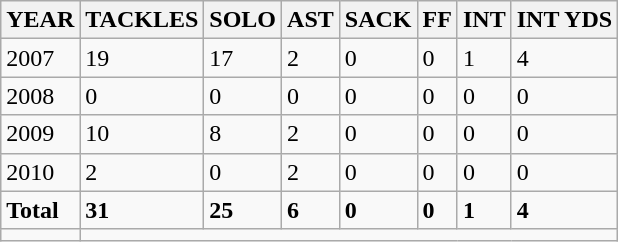<table class="wikitable">
<tr>
<th>YEAR</th>
<th>TACKLES</th>
<th>SOLO</th>
<th>AST</th>
<th>SACK</th>
<th>FF</th>
<th>INT</th>
<th>INT YDS</th>
</tr>
<tr>
<td>2007</td>
<td>19</td>
<td>17</td>
<td>2</td>
<td>0</td>
<td>0</td>
<td>1</td>
<td>4</td>
</tr>
<tr>
<td>2008</td>
<td>0</td>
<td>0</td>
<td>0</td>
<td>0</td>
<td>0</td>
<td>0</td>
<td>0</td>
</tr>
<tr>
<td>2009</td>
<td>10</td>
<td>8</td>
<td>2</td>
<td>0</td>
<td>0</td>
<td>0</td>
<td>0</td>
</tr>
<tr>
<td>2010</td>
<td>2</td>
<td>0</td>
<td>2</td>
<td>0</td>
<td>0</td>
<td>0</td>
<td>0</td>
</tr>
<tr>
<td><strong>Total</strong></td>
<td><strong>31</strong></td>
<td><strong>25</strong></td>
<td><strong>6</strong></td>
<td><strong>0</strong></td>
<td><strong>0</strong></td>
<td><strong>1</strong></td>
<td><strong>4</strong></td>
</tr>
<tr>
<td></td>
</tr>
</table>
